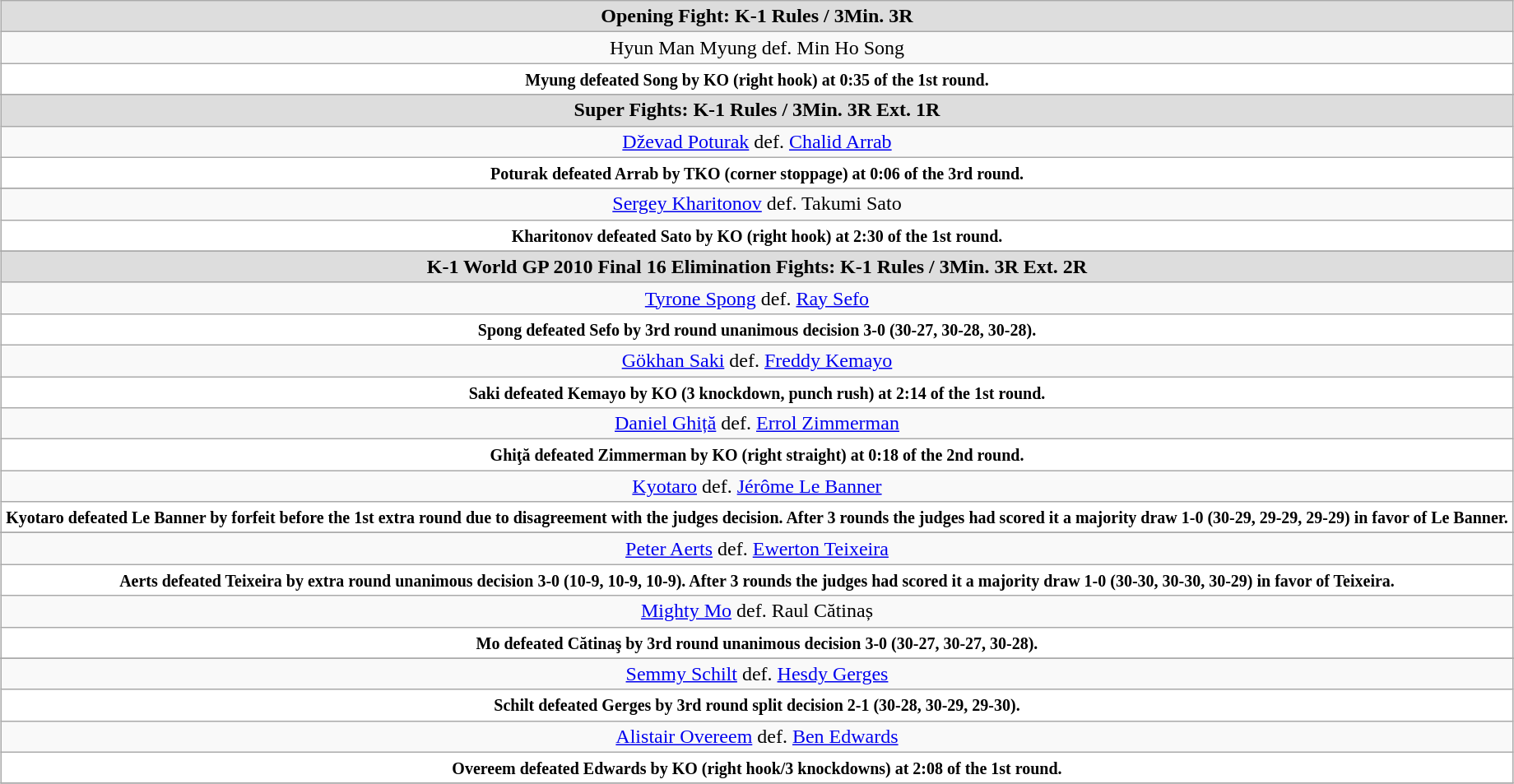<table class="wikitable" style="clear:both; margin:1.5em auto; text-align:center;">
<tr align="center"  bgcolor="#dddddd">
<td><strong>Opening Fight: K-1 Rules / 3Min. 3R</strong></td>
</tr>
<tr align="center"  bgcolor=>
<td align=center> Hyun Man Myung def. Min Ho Song </td>
</tr>
<tr>
<th style=background:white colspan=2><small>Myung defeated Song by KO (right hook) at 0:35 of the 1st round.</small></th>
</tr>
<tr>
</tr>
<tr align="center"  bgcolor="#dddddd">
<td><strong>Super Fights: K-1 Rules / 3Min. 3R Ext. 1R</strong></td>
</tr>
<tr align="center"  bgcolor=>
<td align=center> <a href='#'>Dževad Poturak</a> def. <a href='#'>Chalid Arrab</a> </td>
</tr>
<tr>
<th style=background:white colspan=2><small>Poturak defeated Arrab by TKO (corner stoppage) at 0:06 of the 3rd round.</small></th>
</tr>
<tr>
</tr>
<tr align="center"  bgcolor=>
<td align=center> <a href='#'>Sergey Kharitonov</a> def. Takumi Sato </td>
</tr>
<tr>
<th style=background:white colspan=2><small>Kharitonov defeated Sato by KO (right hook) at 2:30 of the 1st round.</small></th>
</tr>
<tr>
</tr>
<tr align="center"  bgcolor="#dddddd">
<td><strong>K-1 World GP 2010 Final 16 Elimination Fights: K-1 Rules / 3Min. 3R Ext. 2R</strong></td>
</tr>
<tr>
<td align=center> <a href='#'>Tyrone Spong</a> def. <a href='#'>Ray Sefo</a> </td>
</tr>
<tr>
<th style=background:white colspan=2><small>Spong defeated Sefo by 3rd round unanimous decision 3-0 (30-27, 30-28, 30-28).</small></th>
</tr>
<tr>
<td align=center> <a href='#'>Gökhan Saki</a> def. <a href='#'>Freddy Kemayo</a> </td>
</tr>
<tr>
<th style=background:white colspan=2><small>Saki defeated Kemayo by KO (3 knockdown, punch rush) at 2:14 of the 1st round.</small></th>
</tr>
<tr>
<td align=center> <a href='#'>Daniel Ghiță</a> def. <a href='#'>Errol Zimmerman</a> </td>
</tr>
<tr>
<th style=background:white colspan=2><small>Ghiţă defeated Zimmerman by KO (right straight) at 0:18 of the 2nd round.</small></th>
</tr>
<tr>
<td align=center> <a href='#'>Kyotaro</a> def. <a href='#'>Jérôme Le Banner</a> </td>
</tr>
<tr>
<th style=background:white colspan=2><small>Kyotaro defeated Le Banner by forfeit before the 1st extra round due to disagreement with the judges decision. After 3 rounds the judges had scored it a majority draw 1-0 (30-29, 29-29, 29-29) in favor of Le Banner.</small></th>
</tr>
<tr>
</tr>
<tr align="center"  bgcolor=>
<td align=center> <a href='#'>Peter Aerts</a> def. <a href='#'>Ewerton Teixeira</a> </td>
</tr>
<tr>
<th style=background:white colspan=2><small>Aerts defeated Teixeira by extra round unanimous decision 3-0 (10-9, 10-9, 10-9).  After 3 rounds the judges had scored it a majority draw 1-0 (30-30, 30-30, 30-29) in favor of Teixeira.</small></th>
</tr>
<tr>
<td align=center> <a href='#'>Mighty Mo</a> def. Raul Cătinaș </td>
</tr>
<tr>
<th style=background:white colspan=2><small>Mo defeated Cătinaş by 3rd round unanimous decision 3-0 (30-27, 30-27, 30-28).</small></th>
</tr>
<tr>
</tr>
<tr align="center"  bgcolor=>
<td align=center> <a href='#'>Semmy Schilt</a> def. <a href='#'>Hesdy Gerges</a> </td>
</tr>
<tr>
<th style=background:white colspan=2><small>Schilt defeated Gerges by 3rd round split decision 2-1 (30-28, 30-29, 29-30).</small></th>
</tr>
<tr>
<td align=center> <a href='#'>Alistair Overeem</a> def. <a href='#'>Ben Edwards</a> </td>
</tr>
<tr>
<th style=background:white colspan=2><small>Overeem defeated Edwards by KO (right hook/3 knockdowns) at 2:08 of the 1st round.</small></th>
</tr>
<tr>
</tr>
</table>
